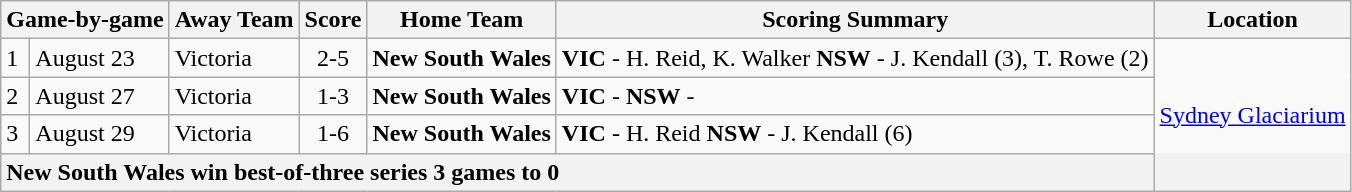<table class="wikitable">
<tr>
<th colspan=2>Game-by-game</th>
<th>Away Team</th>
<th>Score</th>
<th>Home Team</th>
<th>Scoring Summary</th>
<th>Location</th>
</tr>
<tr>
<td>1</td>
<td>August 23</td>
<td>Victoria</td>
<td align="center">2-5</td>
<td><strong>New South Wales</strong></td>
<td><strong>VIC</strong> - H. Reid, K. Walker <strong>NSW</strong> - J. Kendall (3), T. Rowe (2)</td>
<td rowspan="4"><a href='#'>Sydney Glaciarium</a></td>
</tr>
<tr>
<td>2</td>
<td>August 27</td>
<td>Victoria</td>
<td align="center">1-3</td>
<td><strong>New South Wales</strong></td>
<td><strong>VIC</strong> -  <strong>NSW</strong> -</td>
</tr>
<tr>
<td>3</td>
<td>August 29</td>
<td>Victoria</td>
<td align="center">1-6</td>
<td><strong>New South Wales</strong></td>
<td><strong>VIC</strong> - H. Reid <strong>NSW</strong> - J. Kendall (6)</td>
</tr>
<tr>
<th colspan="7" style="text-align:left;">New South Wales win best-of-three series 3 games to 0</th>
</tr>
</table>
